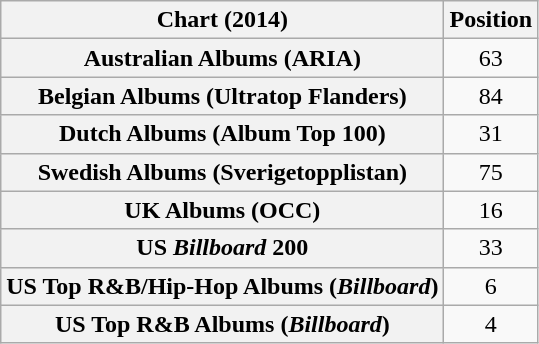<table class="wikitable sortable plainrowheaders" style="text-align:center">
<tr>
<th scope="col">Chart (2014)</th>
<th scope="col">Position</th>
</tr>
<tr>
<th scope="row">Australian Albums (ARIA)</th>
<td>63</td>
</tr>
<tr>
<th scope="row">Belgian Albums (Ultratop Flanders)</th>
<td>84</td>
</tr>
<tr>
<th scope="row">Dutch Albums (Album Top 100)</th>
<td>31</td>
</tr>
<tr>
<th scope="row">Swedish Albums (Sverigetopplistan)</th>
<td>75</td>
</tr>
<tr>
<th scope="row">UK Albums (OCC)</th>
<td>16</td>
</tr>
<tr>
<th scope="row">US <em>Billboard</em> 200</th>
<td>33</td>
</tr>
<tr>
<th scope="row">US Top R&B/Hip-Hop Albums (<em>Billboard</em>)</th>
<td>6</td>
</tr>
<tr>
<th scope="row">US Top R&B Albums (<em>Billboard</em>)</th>
<td style="text-align:center;">4</td>
</tr>
</table>
